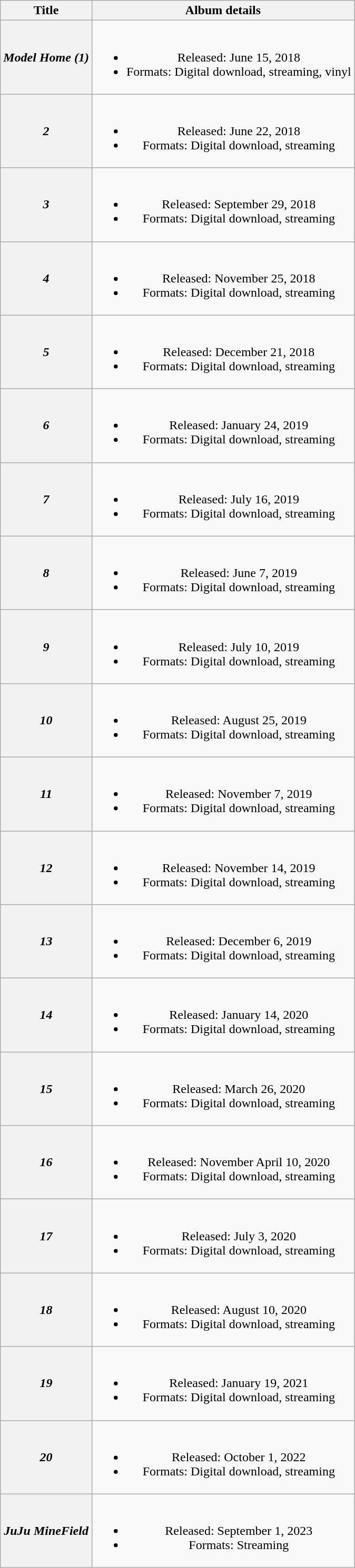<table class="wikitable plainrowheaders" style="text-align:center;">
<tr>
<th scope="col">Title</th>
<th scope="col">Album details</th>
</tr>
<tr>
<th scope="row"><em>Model Home (1)</em></th>
<td><br><ul><li>Released: June 15, 2018</li><li>Formats: Digital download, streaming, vinyl</li></ul></td>
</tr>
<tr>
<th scope="row"><em>2</em></th>
<td><br><ul><li>Released: June 22, 2018</li><li>Formats: Digital download, streaming</li></ul></td>
</tr>
<tr>
<th scope="row"><em>3</em></th>
<td><br><ul><li>Released: September 29, 2018</li><li>Formats: Digital download, streaming</li></ul></td>
</tr>
<tr>
<th scope="row"><em>4</em></th>
<td><br><ul><li>Released: November 25, 2018</li><li>Formats: Digital download, streaming</li></ul></td>
</tr>
<tr>
<th scope="row"><em>5</em></th>
<td><br><ul><li>Released: December 21, 2018</li><li>Formats: Digital download, streaming</li></ul></td>
</tr>
<tr>
<th scope="row"><em>6</em></th>
<td><br><ul><li>Released: January 24, 2019</li><li>Formats: Digital download, streaming</li></ul></td>
</tr>
<tr>
<th scope="row"><em>7</em></th>
<td><br><ul><li>Released: July 16, 2019</li><li>Formats: Digital download, streaming</li></ul></td>
</tr>
<tr>
<th scope="row"><em>8</em></th>
<td><br><ul><li>Released: June 7, 2019</li><li>Formats: Digital download, streaming</li></ul></td>
</tr>
<tr>
<th scope="row"><em>9</em></th>
<td><br><ul><li>Released: July 10, 2019</li><li>Formats: Digital download, streaming</li></ul></td>
</tr>
<tr>
<th scope="row"><em>10</em></th>
<td><br><ul><li>Released: August 25, 2019</li><li>Formats: Digital download, streaming</li></ul></td>
</tr>
<tr>
<th scope="row"><em>11</em></th>
<td><br><ul><li>Released: November 7, 2019</li><li>Formats: Digital download, streaming</li></ul></td>
</tr>
<tr>
<th scope="row"><em>12</em></th>
<td><br><ul><li>Released: November 14, 2019</li><li>Formats: Digital download, streaming</li></ul></td>
</tr>
<tr>
<th scope="row"><em>13</em></th>
<td><br><ul><li>Released: December 6, 2019</li><li>Formats: Digital download, streaming</li></ul></td>
</tr>
<tr>
<th scope="row"><em>14</em></th>
<td><br><ul><li>Released: January 14, 2020</li><li>Formats: Digital download, streaming</li></ul></td>
</tr>
<tr>
<th scope="row"><em>15</em></th>
<td><br><ul><li>Released: March 26, 2020</li><li>Formats: Digital download, streaming</li></ul></td>
</tr>
<tr>
<th scope="row"><em>16</em></th>
<td><br><ul><li>Released: November April 10, 2020</li><li>Formats: Digital download, streaming</li></ul></td>
</tr>
<tr>
<th scope="row"><em>17</em></th>
<td><br><ul><li>Released: July 3, 2020</li><li>Formats: Digital download, streaming</li></ul></td>
</tr>
<tr>
<th scope="row"><em>18</em></th>
<td><br><ul><li>Released: August 10, 2020</li><li>Formats: Digital download, streaming</li></ul></td>
</tr>
<tr>
<th scope="row"><em>19</em></th>
<td><br><ul><li>Released: January 19, 2021</li><li>Formats: Digital download, streaming</li></ul></td>
</tr>
<tr>
<th scope="row"><em>20</em></th>
<td><br><ul><li>Released: October 1, 2022</li><li>Formats: Digital download, streaming</li></ul></td>
</tr>
<tr>
<th scope="row"><em>JuJu MineField</em></th>
<td><br><ul><li>Released: September 1, 2023</li><li>Formats: Streaming</li></ul></td>
</tr>
</table>
